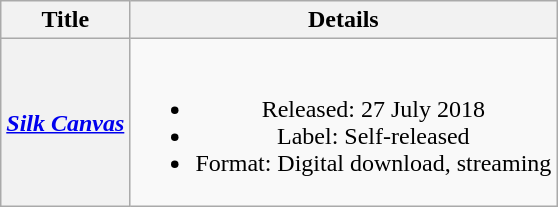<table class="wikitable plainrowheaders" style="text-align:center;">
<tr>
<th>Title</th>
<th>Details</th>
</tr>
<tr>
<th scope="row"><em><a href='#'>Silk Canvas</a></em></th>
<td><br><ul><li>Released: 27 July 2018</li><li>Label: Self-released</li><li>Format: Digital download, streaming</li></ul></td>
</tr>
</table>
